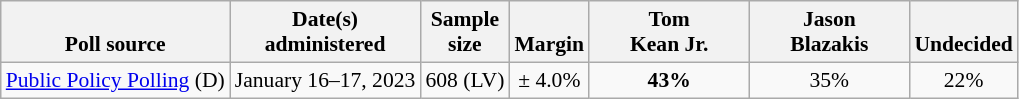<table class="wikitable" style="font-size:90%;text-align:center;">
<tr valign=bottom>
<th>Poll source</th>
<th>Date(s)<br>administered</th>
<th>Sample<br>size</th>
<th>Margin<br></th>
<th style="width:100px;">Tom<br>Kean Jr.</th>
<th style="width:100px;">Jason<br>Blazakis</th>
<th>Undecided</th>
</tr>
<tr>
<td style="text-align:left;"><a href='#'>Public Policy Polling</a> (D)</td>
<td data-sort-value="2023-06-08">January 16–17, 2023</td>
<td>608 (LV)</td>
<td>± 4.0%</td>
<td><strong>43%</strong></td>
<td>35%</td>
<td>22%</td>
</tr>
</table>
